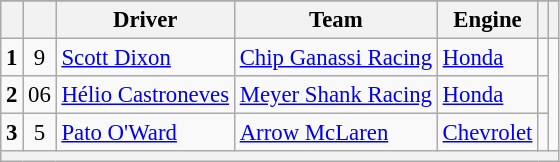<table class="wikitable" style="font-size:95%;">
<tr>
</tr>
<tr>
<th></th>
<th></th>
<th>Driver</th>
<th>Team</th>
<th>Engine</th>
<th></th>
<th></th>
</tr>
<tr>
<td style="text-align:center;"><strong>1</strong></td>
<td style="text-align:center;">9</td>
<td> <a href='#'>Scott Dixon</a></td>
<td><a href='#'>Chip Ganassi Racing</a></td>
<td><a href='#'>Honda</a></td>
<td></td>
</tr>
<tr>
<td style="text-align:center;"><strong>2</strong></td>
<td style="text-align:center;">06</td>
<td> <a href='#'>Hélio Castroneves</a></td>
<td><a href='#'>Meyer Shank Racing</a></td>
<td><a href='#'>Honda</a></td>
<td></td>
</tr>
<tr>
<td style="text-align:center;"><strong>3</strong></td>
<td style="text-align:center;">5</td>
<td> <a href='#'>Pato O'Ward</a></td>
<td><a href='#'>Arrow McLaren</a></td>
<td><a href='#'>Chevrolet</a></td>
<td></td>
</tr>
<tr>
<th colspan=7></th>
</tr>
</table>
